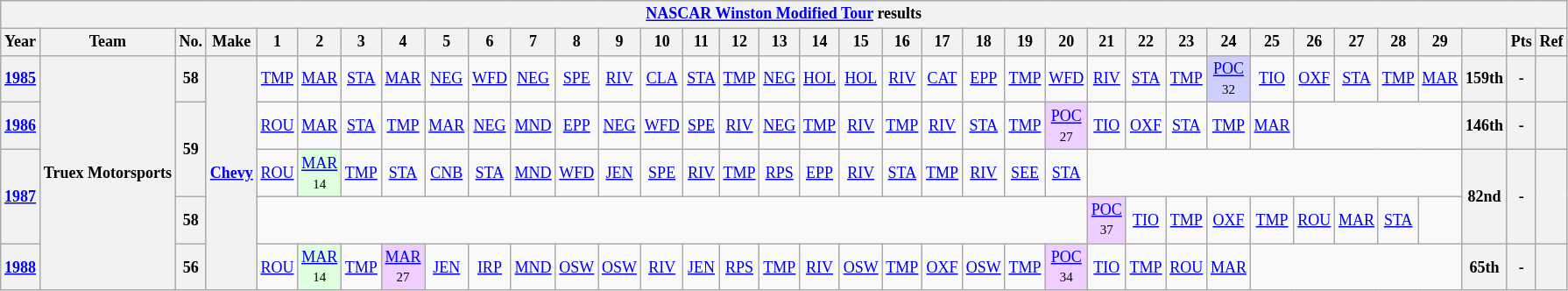<table class="wikitable" style="text-align:center; font-size:75%">
<tr>
<th colspan=38><a href='#'>NASCAR Winston Modified Tour</a> results</th>
</tr>
<tr>
<th>Year</th>
<th>Team</th>
<th>No.</th>
<th>Make</th>
<th>1</th>
<th>2</th>
<th>3</th>
<th>4</th>
<th>5</th>
<th>6</th>
<th>7</th>
<th>8</th>
<th>9</th>
<th>10</th>
<th>11</th>
<th>12</th>
<th>13</th>
<th>14</th>
<th>15</th>
<th>16</th>
<th>17</th>
<th>18</th>
<th>19</th>
<th>20</th>
<th>21</th>
<th>22</th>
<th>23</th>
<th>24</th>
<th>25</th>
<th>26</th>
<th>27</th>
<th>28</th>
<th>29</th>
<th></th>
<th>Pts</th>
<th>Ref</th>
</tr>
<tr>
<th><a href='#'>1985</a></th>
<th rowspan=5>Truex Motorsports</th>
<th>58</th>
<th rowspan=5><a href='#'>Chevy</a></th>
<td><a href='#'>TMP</a></td>
<td><a href='#'>MAR</a></td>
<td><a href='#'>STA</a></td>
<td><a href='#'>MAR</a></td>
<td><a href='#'>NEG</a></td>
<td><a href='#'>WFD</a></td>
<td><a href='#'>NEG</a></td>
<td><a href='#'>SPE</a></td>
<td><a href='#'>RIV</a></td>
<td><a href='#'>CLA</a></td>
<td><a href='#'>STA</a></td>
<td><a href='#'>TMP</a></td>
<td><a href='#'>NEG</a></td>
<td><a href='#'>HOL</a></td>
<td><a href='#'>HOL</a></td>
<td><a href='#'>RIV</a></td>
<td><a href='#'>CAT</a></td>
<td><a href='#'>EPP</a></td>
<td><a href='#'>TMP</a></td>
<td><a href='#'>WFD</a></td>
<td><a href='#'>RIV</a></td>
<td><a href='#'>STA</a></td>
<td><a href='#'>TMP</a></td>
<td style="background:#CFCFFF;"><a href='#'>POC</a><br><small>32</small></td>
<td><a href='#'>TIO</a></td>
<td><a href='#'>OXF</a></td>
<td><a href='#'>STA</a></td>
<td><a href='#'>TMP</a></td>
<td><a href='#'>MAR</a></td>
<th>159th</th>
<th>-</th>
<th></th>
</tr>
<tr>
<th><a href='#'>1986</a></th>
<th rowspan=2>59</th>
<td><a href='#'>ROU</a></td>
<td><a href='#'>MAR</a></td>
<td><a href='#'>STA</a></td>
<td><a href='#'>TMP</a></td>
<td><a href='#'>MAR</a></td>
<td><a href='#'>NEG</a></td>
<td><a href='#'>MND</a></td>
<td><a href='#'>EPP</a></td>
<td><a href='#'>NEG</a></td>
<td><a href='#'>WFD</a></td>
<td><a href='#'>SPE</a></td>
<td><a href='#'>RIV</a></td>
<td><a href='#'>NEG</a></td>
<td><a href='#'>TMP</a></td>
<td><a href='#'>RIV</a></td>
<td><a href='#'>TMP</a></td>
<td><a href='#'>RIV</a></td>
<td><a href='#'>STA</a></td>
<td><a href='#'>TMP</a></td>
<td style="background:#EFCFFF;"><a href='#'>POC</a><br><small>27</small></td>
<td><a href='#'>TIO</a></td>
<td><a href='#'>OXF</a></td>
<td><a href='#'>STA</a></td>
<td><a href='#'>TMP</a></td>
<td><a href='#'>MAR</a></td>
<td colspan=4></td>
<th>146th</th>
<th>-</th>
<th></th>
</tr>
<tr>
<th rowspan=2><a href='#'>1987</a></th>
<td><a href='#'>ROU</a></td>
<td style="background:#DFFFDF;"><a href='#'>MAR</a><br><small>14</small></td>
<td><a href='#'>TMP</a></td>
<td><a href='#'>STA</a></td>
<td><a href='#'>CNB</a></td>
<td><a href='#'>STA</a></td>
<td><a href='#'>MND</a></td>
<td><a href='#'>WFD</a></td>
<td><a href='#'>JEN</a></td>
<td><a href='#'>SPE</a></td>
<td><a href='#'>RIV</a></td>
<td><a href='#'>TMP</a></td>
<td><a href='#'>RPS</a></td>
<td><a href='#'>EPP</a></td>
<td><a href='#'>RIV</a></td>
<td><a href='#'>STA</a></td>
<td><a href='#'>TMP</a></td>
<td><a href='#'>RIV</a></td>
<td><a href='#'>SEE</a></td>
<td><a href='#'>STA</a></td>
<td colspan=9></td>
<th rowspan=2>82nd</th>
<th rowspan=2>-</th>
<th rowspan=2></th>
</tr>
<tr>
<th>58</th>
<td colspan=20></td>
<td style="background:#EFCFFF;"><a href='#'>POC</a><br><small>37</small></td>
<td><a href='#'>TIO</a></td>
<td><a href='#'>TMP</a></td>
<td><a href='#'>OXF</a></td>
<td><a href='#'>TMP</a></td>
<td><a href='#'>ROU</a></td>
<td><a href='#'>MAR</a></td>
<td><a href='#'>STA</a></td>
<td></td>
</tr>
<tr>
<th><a href='#'>1988</a></th>
<th>56</th>
<td><a href='#'>ROU</a></td>
<td style="background:#DFFFDF;"><a href='#'>MAR</a><br><small>14</small></td>
<td><a href='#'>TMP</a></td>
<td style="background:#EFCFFF;"><a href='#'>MAR</a><br><small>27</small></td>
<td><a href='#'>JEN</a></td>
<td><a href='#'>IRP</a></td>
<td><a href='#'>MND</a></td>
<td><a href='#'>OSW</a></td>
<td><a href='#'>OSW</a></td>
<td><a href='#'>RIV</a></td>
<td><a href='#'>JEN</a></td>
<td><a href='#'>RPS</a></td>
<td><a href='#'>TMP</a></td>
<td><a href='#'>RIV</a></td>
<td><a href='#'>OSW</a></td>
<td><a href='#'>TMP</a></td>
<td><a href='#'>OXF</a></td>
<td><a href='#'>OSW</a></td>
<td><a href='#'>TMP</a></td>
<td style="background:#EFCFFF;"><a href='#'>POC</a><br><small>34</small></td>
<td><a href='#'>TIO</a></td>
<td><a href='#'>TMP</a></td>
<td><a href='#'>ROU</a></td>
<td><a href='#'>MAR</a></td>
<td colspan=5></td>
<th>65th</th>
<th>-</th>
<th></th>
</tr>
</table>
